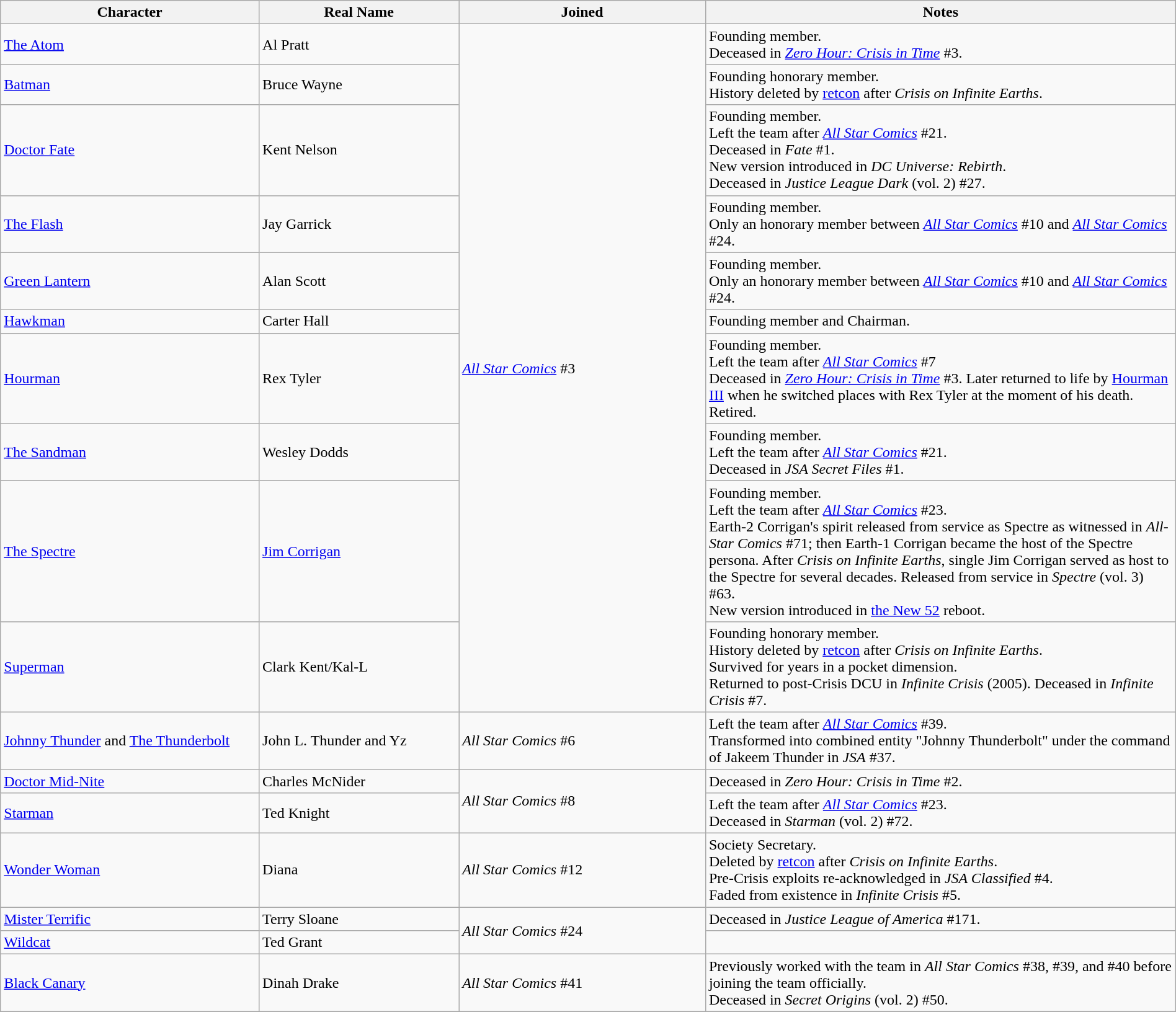<table class="wikitable" width=100%>
<tr>
<th width=22%>Character</th>
<th width=17%>Real Name</th>
<th width=21%>Joined</th>
<th width=40%>Notes</th>
</tr>
<tr>
<td><a href='#'>The Atom</a></td>
<td>Al Pratt</td>
<td rowspan="10"><em><a href='#'>All Star Comics</a></em> #3</td>
<td>Founding member. <br>Deceased in <em><a href='#'>Zero Hour: Crisis in Time</a></em> #3.</td>
</tr>
<tr>
<td><a href='#'>Batman</a></td>
<td>Bruce Wayne</td>
<td>Founding honorary member. <br>History deleted by <a href='#'>retcon</a> after <em>Crisis on Infinite Earths</em>.</td>
</tr>
<tr>
<td><a href='#'>Doctor Fate</a></td>
<td>Kent Nelson</td>
<td>Founding member. <br> Left the team after <em><a href='#'>All Star Comics</a></em> #21. <br>Deceased in <em>Fate</em> #1.<br>New version introduced in <em>DC Universe: Rebirth</em>.<br>Deceased in <em>Justice League Dark</em> (vol. 2) #27.</td>
</tr>
<tr>
<td><a href='#'>The Flash</a></td>
<td>Jay Garrick</td>
<td>Founding member. <br> Only an honorary member between <em><a href='#'>All Star Comics</a></em> #10 and <em><a href='#'>All Star Comics</a></em> #24.</td>
</tr>
<tr>
<td><a href='#'>Green Lantern</a></td>
<td>Alan Scott</td>
<td>Founding member. <br> Only an honorary member between <em><a href='#'>All Star Comics</a></em> #10 and <em><a href='#'>All Star Comics</a></em> #24.</td>
</tr>
<tr>
<td><a href='#'>Hawkman</a></td>
<td>Carter Hall</td>
<td>Founding member and Chairman.</td>
</tr>
<tr>
<td><a href='#'>Hourman</a></td>
<td>Rex Tyler</td>
<td>Founding member. <br> Left the team after <em><a href='#'>All Star Comics</a></em> #7 <br>Deceased in <em><a href='#'>Zero Hour: Crisis in Time</a></em> #3. Later returned to life by <a href='#'>Hourman III</a> when he switched places with Rex Tyler at the moment of his death. Retired.</td>
</tr>
<tr>
<td><a href='#'>The Sandman</a></td>
<td>Wesley Dodds</td>
<td>Founding member. <br> Left the team after <em><a href='#'>All Star Comics</a></em> #21. <br>Deceased in <em>JSA Secret Files</em> #1.</td>
</tr>
<tr>
<td><a href='#'>The Spectre</a></td>
<td><a href='#'>Jim Corrigan</a></td>
<td>Founding member. <br> Left the team after <em><a href='#'>All Star Comics</a></em> #23.<br>Earth-2 Corrigan's spirit released from service as Spectre as witnessed in <em>All-Star Comics</em> #71; then Earth-1 Corrigan became the host of the Spectre persona. After <em>Crisis on Infinite Earths</em>, single Jim Corrigan served as host to the Spectre for several decades. Released from service in <em>Spectre</em> (vol. 3) #63.<br>New version introduced in <a href='#'>the New 52</a> reboot.</td>
</tr>
<tr>
<td><a href='#'>Superman</a></td>
<td>Clark Kent/Kal-L</td>
<td>Founding honorary member. <br>History deleted by <a href='#'>retcon</a> after <em>Crisis on Infinite Earths</em>. <br>Survived for years in a pocket dimension. <br>Returned to post-Crisis DCU in <em>Infinite Crisis</em> (2005). Deceased in <em>Infinite Crisis</em> #7.</td>
</tr>
<tr>
<td><a href='#'>Johnny Thunder</a> and <a href='#'>The Thunderbolt</a></td>
<td>John L. Thunder and Yz</td>
<td><em>All Star Comics</em> #6</td>
<td>Left the team after <em><a href='#'>All Star Comics</a></em> #39. <br>Transformed into combined entity "Johnny Thunderbolt" under the command of Jakeem Thunder in <em>JSA</em> #37.</td>
</tr>
<tr>
<td><a href='#'>Doctor Mid-Nite</a></td>
<td>Charles McNider</td>
<td rowspan="2"><em>All Star Comics</em> #8</td>
<td>Deceased in <em>Zero Hour: Crisis in Time</em> #2.</td>
</tr>
<tr>
<td><a href='#'>Starman</a></td>
<td>Ted Knight</td>
<td>Left the team after <em><a href='#'>All Star Comics</a></em> #23. <br>Deceased in <em>Starman</em> (vol. 2) #72.</td>
</tr>
<tr>
<td><a href='#'>Wonder Woman</a><br></td>
<td>Diana</td>
<td><em>All Star Comics</em> #12</td>
<td>Society Secretary. <br>Deleted by <a href='#'>retcon</a> after <em>Crisis on Infinite Earths</em>.<br>Pre-Crisis exploits re-acknowledged in <em>JSA Classified</em> #4.<br>Faded from existence in <em>Infinite Crisis</em> #5.</td>
</tr>
<tr>
<td><a href='#'>Mister Terrific</a></td>
<td>Terry Sloane</td>
<td rowspan="2"><em>All Star Comics</em> #24</td>
<td>Deceased in <em>Justice League of America</em> #171.</td>
</tr>
<tr>
<td><a href='#'>Wildcat</a></td>
<td>Ted Grant</td>
<td></td>
</tr>
<tr>
<td><a href='#'>Black Canary</a></td>
<td>Dinah Drake</td>
<td><em>All Star Comics</em> #41</td>
<td>Previously worked with the team in <em>All Star Comics</em> #38, #39, and #40 before joining the team officially. <br>Deceased in <em>Secret Origins</em> (vol. 2) #50.</td>
</tr>
<tr>
</tr>
</table>
